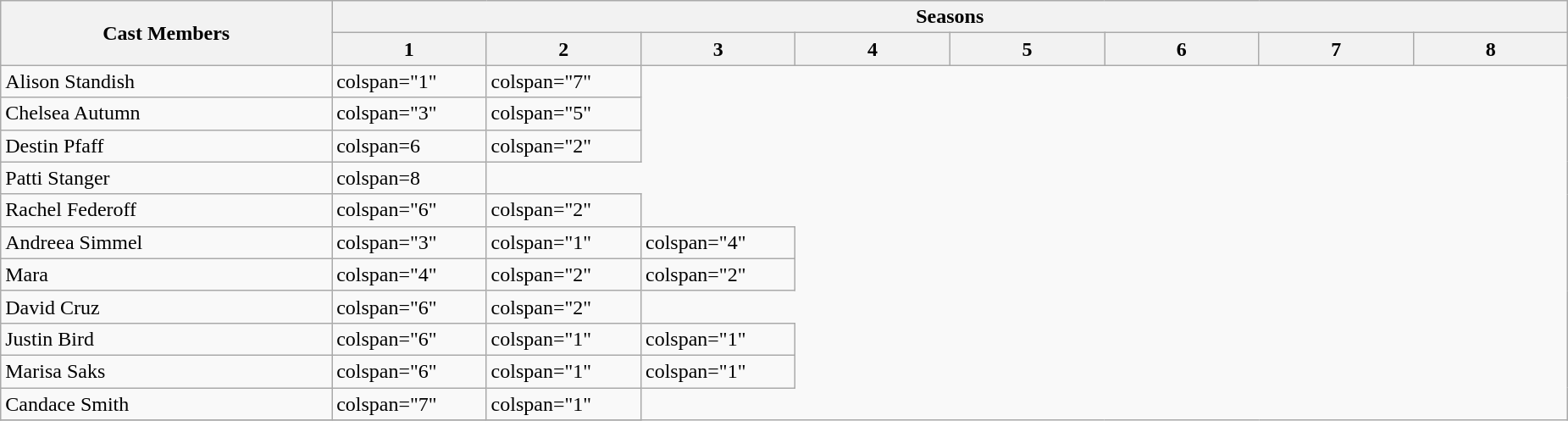<table class="wikitable plainrowheaders" style=width: 64%>
<tr>
<th scope=col rowspan=2 style=width:15%>Cast Members</th>
<th scope=col colspan=10>Seasons</th>
</tr>
<tr>
<th scope=col style=width:7%>1</th>
<th scope=col style=width:7%>2</th>
<th scope=col style=width:7%>3</th>
<th scope=col style=width:7%>4</th>
<th scope=col style=width:7%>5</th>
<th scope=col style=width:7%>6</th>
<th scope=col style=width:7%>7</th>
<th scope=col style=width:7%>8</th>
</tr>
<tr>
<td>Alison Standish</td>
<td>colspan="1" </td>
<td>colspan="7" </td>
</tr>
<tr>
<td>Chelsea Autumn</td>
<td>colspan="3" </td>
<td>colspan="5" </td>
</tr>
<tr>
<td>Destin Pfaff</td>
<td>colspan=6 </td>
<td>colspan="2" </td>
</tr>
<tr>
<td>Patti Stanger</td>
<td>colspan=8 </td>
</tr>
<tr>
<td>Rachel Federoff</td>
<td>colspan="6" </td>
<td>colspan="2" </td>
</tr>
<tr>
<td>Andreea Simmel</td>
<td>colspan="3" </td>
<td>colspan="1" </td>
<td>colspan="4" </td>
</tr>
<tr>
<td>Mara</td>
<td>colspan="4" </td>
<td>colspan="2" </td>
<td>colspan="2" </td>
</tr>
<tr>
<td>David Cruz</td>
<td>colspan="6" </td>
<td>colspan="2" </td>
</tr>
<tr>
<td>Justin Bird</td>
<td>colspan="6" </td>
<td>colspan="1" </td>
<td>colspan="1" </td>
</tr>
<tr>
<td>Marisa Saks</td>
<td>colspan="6" </td>
<td>colspan="1" </td>
<td>colspan="1" </td>
</tr>
<tr>
<td>Candace Smith</td>
<td>colspan="7" </td>
<td>colspan="1" </td>
</tr>
<tr>
</tr>
</table>
